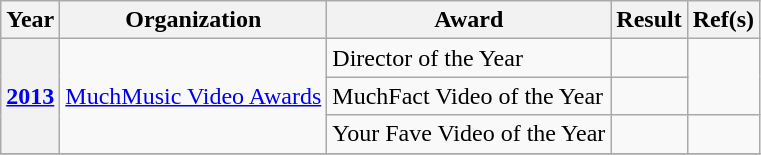<table class="wikitable plainrowheaders">
<tr align=center>
<th scope="col">Year</th>
<th scope="col">Organization</th>
<th scope="col">Award</th>
<th scope="col">Result</th>
<th scope="col">Ref(s)</th>
</tr>
<tr>
<th rowspan="3" scope="row"><a href='#'>2013</a></th>
<td style="text-align:center;" rowspan="3"><a href='#'>MuchMusic Video Awards</a></td>
<td>Director of the Year</td>
<td></td>
<td style="text-align:center;" rowspan="2"></td>
</tr>
<tr>
<td>MuchFact Video of the Year</td>
<td></td>
</tr>
<tr>
<td>Your Fave Video of the Year</td>
<td></td>
<td style="text-align:center;"></td>
</tr>
<tr>
</tr>
</table>
